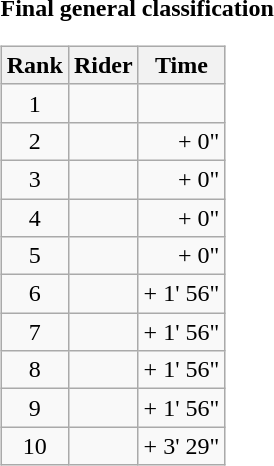<table>
<tr>
<td><strong>Final general classification</strong><br><table class="wikitable">
<tr>
<th scope="col">Rank</th>
<th scope="col">Rider</th>
<th scope="col">Time</th>
</tr>
<tr>
<td style="text-align:center;">1</td>
<td></td>
<td style="text-align:right;"></td>
</tr>
<tr>
<td style="text-align:center;">2</td>
<td></td>
<td style="text-align:right;">+ 0"</td>
</tr>
<tr>
<td style="text-align:center;">3</td>
<td></td>
<td style="text-align:right;">+ 0"</td>
</tr>
<tr>
<td style="text-align:center;">4</td>
<td></td>
<td style="text-align:right;">+ 0"</td>
</tr>
<tr>
<td style="text-align:center;">5</td>
<td></td>
<td style="text-align:right;">+ 0"</td>
</tr>
<tr>
<td style="text-align:center;">6</td>
<td></td>
<td style="text-align:right;">+ 1' 56"</td>
</tr>
<tr>
<td style="text-align:center;">7</td>
<td></td>
<td style="text-align:right;">+ 1' 56"</td>
</tr>
<tr>
<td style="text-align:center;">8</td>
<td></td>
<td style="text-align:right;">+ 1' 56"</td>
</tr>
<tr>
<td style="text-align:center;">9</td>
<td></td>
<td style="text-align:right;">+ 1' 56"</td>
</tr>
<tr>
<td style="text-align:center;">10</td>
<td></td>
<td style="text-align:right;">+ 3' 29"</td>
</tr>
</table>
</td>
</tr>
</table>
